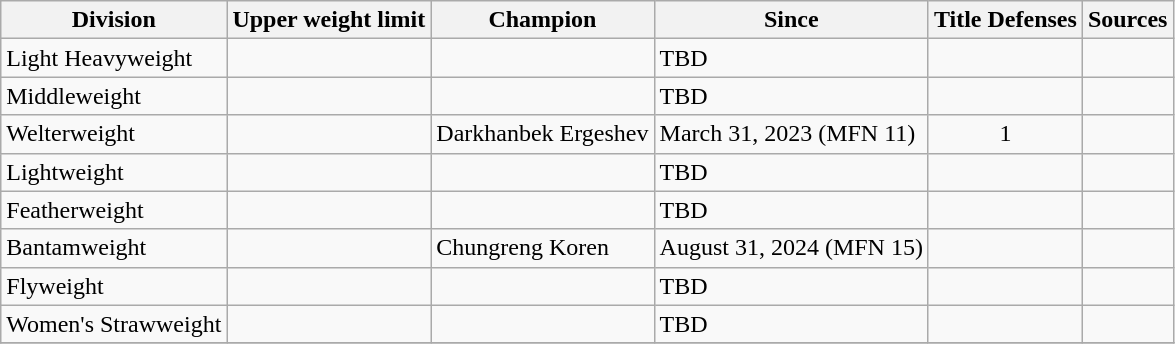<table class="wikitable">
<tr>
<th scope="col">Division</th>
<th scope="col">Upper weight limit</th>
<th scope="col">Champion</th>
<th scope="col">Since</th>
<th scope="col">Title Defenses</th>
<th scope="col">Sources</th>
</tr>
<tr>
<td>Light Heavyweight</td>
<td></td>
<td></td>
<td>TBD</td>
<td style="text-align: center;"></td>
<td></td>
</tr>
<tr>
<td>Middleweight</td>
<td></td>
<td></td>
<td>TBD</td>
<td style="text-align: center;"></td>
<td></td>
</tr>
<tr>
<td>Welterweight</td>
<td></td>
<td> Darkhanbek Ergeshev</td>
<td>March 31, 2023 (MFN 11)</td>
<td style="text-align: center;">1</td>
<td></td>
</tr>
<tr>
<td>Lightweight</td>
<td></td>
<td></td>
<td>TBD</td>
<td style="text-align: center;"></td>
<td></td>
</tr>
<tr>
<td>Featherweight</td>
<td></td>
<td></td>
<td>TBD</td>
<td style="text-align: center;"></td>
<td></td>
</tr>
<tr>
<td>Bantamweight</td>
<td></td>
<td> Chungreng Koren</td>
<td>August 31, 2024 (MFN 15)</td>
<td style="text-align: center;"></td>
<td></td>
</tr>
<tr>
<td>Flyweight</td>
<td></td>
<td></td>
<td>TBD</td>
<td style="text-align: center;"></td>
<td></td>
</tr>
<tr>
<td>Women's Strawweight</td>
<td></td>
<td></td>
<td>TBD</td>
<td style="text-align: center;"></td>
<td></td>
</tr>
<tr>
</tr>
</table>
